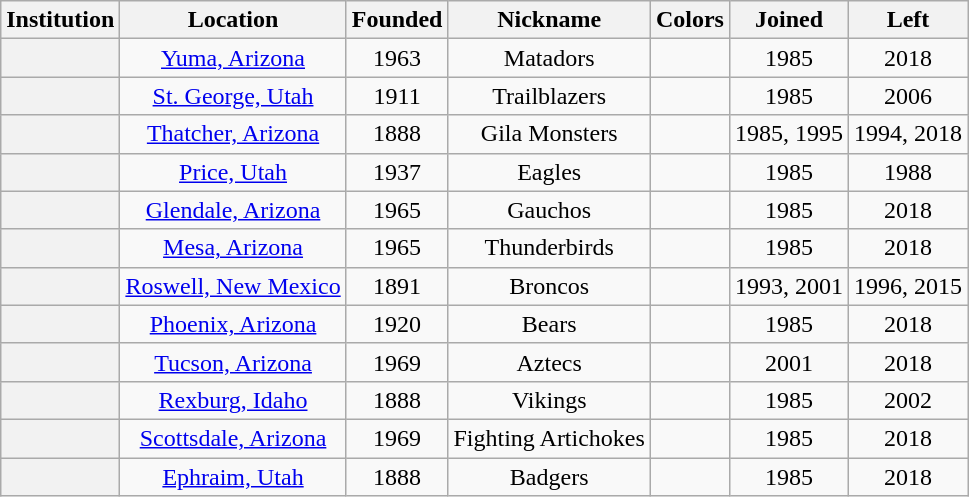<table class="wikitable sortable" style="text-align:center">
<tr>
<th>Institution</th>
<th>Location</th>
<th>Founded</th>
<th>Nickname</th>
<th class="unsortable">Colors</th>
<th>Joined</th>
<th>Left</th>
</tr>
<tr>
<th></th>
<td><a href='#'>Yuma, Arizona</a></td>
<td>1963</td>
<td>Matadors</td>
<td> </td>
<td>1985</td>
<td>2018</td>
</tr>
<tr>
<th></th>
<td><a href='#'>St. George, Utah</a></td>
<td>1911</td>
<td>Trailblazers</td>
<td> </td>
<td>1985</td>
<td>2006</td>
</tr>
<tr>
<th></th>
<td><a href='#'>Thatcher, Arizona</a></td>
<td>1888</td>
<td>Gila Monsters</td>
<td> </td>
<td>1985, 1995</td>
<td>1994, 2018</td>
</tr>
<tr>
<th></th>
<td><a href='#'>Price, Utah</a></td>
<td>1937</td>
<td>Eagles</td>
<td> </td>
<td>1985</td>
<td>1988</td>
</tr>
<tr>
<th></th>
<td><a href='#'>Glendale, Arizona</a></td>
<td>1965</td>
<td>Gauchos</td>
<td> </td>
<td>1985</td>
<td>2018</td>
</tr>
<tr>
<th></th>
<td><a href='#'>Mesa, Arizona</a></td>
<td>1965</td>
<td>Thunderbirds</td>
<td> </td>
<td>1985</td>
<td>2018</td>
</tr>
<tr>
<th></th>
<td><a href='#'>Roswell, New Mexico</a></td>
<td>1891</td>
<td>Broncos</td>
<td> </td>
<td>1993, 2001</td>
<td>1996, 2015</td>
</tr>
<tr>
<th></th>
<td><a href='#'>Phoenix, Arizona</a></td>
<td>1920</td>
<td>Bears</td>
<td> </td>
<td>1985</td>
<td>2018</td>
</tr>
<tr>
<th></th>
<td><a href='#'>Tucson, Arizona</a></td>
<td>1969</td>
<td>Aztecs</td>
<td> </td>
<td>2001</td>
<td>2018</td>
</tr>
<tr>
<th></th>
<td><a href='#'>Rexburg, Idaho</a></td>
<td>1888</td>
<td>Vikings</td>
<td> </td>
<td>1985</td>
<td>2002</td>
</tr>
<tr>
<th></th>
<td><a href='#'>Scottsdale, Arizona</a></td>
<td>1969</td>
<td>Fighting Artichokes</td>
<td> </td>
<td>1985</td>
<td>2018</td>
</tr>
<tr>
<th></th>
<td><a href='#'>Ephraim, Utah</a></td>
<td>1888</td>
<td>Badgers</td>
<td> </td>
<td>1985</td>
<td>2018</td>
</tr>
</table>
